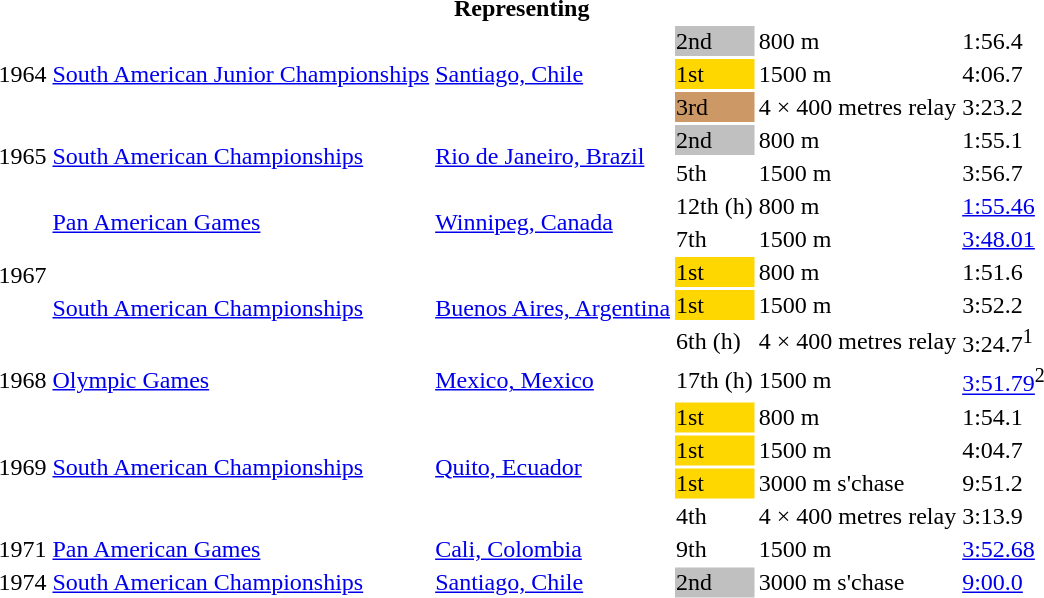<table>
<tr>
<th colspan="6">Representing </th>
</tr>
<tr>
<td rowspan=3>1964</td>
<td rowspan=3><a href='#'>South American Junior Championships</a></td>
<td rowspan=3><a href='#'>Santiago, Chile</a></td>
<td bgcolor=silver>2nd</td>
<td>800 m</td>
<td>1:56.4</td>
</tr>
<tr>
<td bgcolor=gold>1st</td>
<td>1500 m</td>
<td>4:06.7</td>
</tr>
<tr>
<td bgcolor=cc9966>3rd</td>
<td>4 × 400 metres relay</td>
<td>3:23.2</td>
</tr>
<tr>
<td rowspan=2>1965</td>
<td rowspan=2><a href='#'>South American Championships</a></td>
<td rowspan=2><a href='#'>Rio de Janeiro, Brazil</a></td>
<td bgcolor=silver>2nd</td>
<td>800 m</td>
<td>1:55.1</td>
</tr>
<tr>
<td>5th</td>
<td>1500 m</td>
<td>3:56.7</td>
</tr>
<tr>
<td rowspan=5>1967</td>
<td rowspan=2><a href='#'>Pan American Games</a></td>
<td rowspan=2><a href='#'>Winnipeg, Canada</a></td>
<td>12th (h)</td>
<td>800 m</td>
<td><a href='#'>1:55.46</a></td>
</tr>
<tr>
<td>7th</td>
<td>1500 m</td>
<td><a href='#'>3:48.01</a></td>
</tr>
<tr>
<td rowspan=3><a href='#'>South American Championships</a></td>
<td rowspan=3><a href='#'>Buenos Aires, Argentina</a></td>
<td bgcolor=gold>1st</td>
<td>800 m</td>
<td>1:51.6</td>
</tr>
<tr>
<td bgcolor=gold>1st</td>
<td>1500 m</td>
<td>3:52.2</td>
</tr>
<tr>
<td>6th (h)</td>
<td>4 × 400 metres relay</td>
<td>3:24.7<sup>1</sup></td>
</tr>
<tr>
<td>1968</td>
<td><a href='#'>Olympic Games</a></td>
<td><a href='#'>Mexico, Mexico</a></td>
<td>17th (h)</td>
<td>1500 m</td>
<td><a href='#'>3:51.79</a><sup>2</sup></td>
</tr>
<tr>
<td rowspan=4>1969</td>
<td rowspan=4><a href='#'>South American Championships</a></td>
<td rowspan=4><a href='#'>Quito, Ecuador</a></td>
<td bgcolor=gold>1st</td>
<td>800 m</td>
<td>1:54.1</td>
</tr>
<tr>
<td bgcolor=gold>1st</td>
<td>1500 m</td>
<td>4:04.7</td>
</tr>
<tr>
<td bgcolor=gold>1st</td>
<td>3000 m s'chase</td>
<td>9:51.2</td>
</tr>
<tr>
<td>4th</td>
<td>4 × 400 metres relay</td>
<td>3:13.9</td>
</tr>
<tr>
<td>1971</td>
<td><a href='#'>Pan American Games</a></td>
<td><a href='#'>Cali, Colombia</a></td>
<td>9th</td>
<td>1500 m</td>
<td><a href='#'>3:52.68</a></td>
</tr>
<tr>
<td>1974</td>
<td><a href='#'>South American Championships</a></td>
<td><a href='#'>Santiago, Chile</a></td>
<td bgcolor=silver>2nd</td>
<td>3000 m s'chase</td>
<td><a href='#'>9:00.0</a></td>
</tr>
</table>
